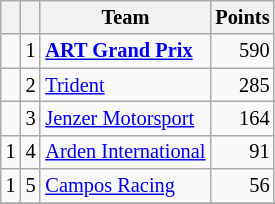<table class="wikitable" style="font-size: 85%;">
<tr>
<th></th>
<th></th>
<th>Team</th>
<th>Points</th>
</tr>
<tr>
<td></td>
<td align="center">1</td>
<td> <strong><a href='#'>ART Grand Prix</a></strong></td>
<td align="right">590</td>
</tr>
<tr>
<td></td>
<td align="center">2</td>
<td> <a href='#'>Trident</a></td>
<td align="right">285</td>
</tr>
<tr>
<td></td>
<td align="center">3</td>
<td> <a href='#'>Jenzer Motorsport</a></td>
<td align="right">164</td>
</tr>
<tr>
<td> 1</td>
<td align="center">4</td>
<td> <a href='#'>Arden International</a></td>
<td align="right">91</td>
</tr>
<tr>
<td> 1</td>
<td align="center">5</td>
<td> <a href='#'>Campos Racing</a></td>
<td align="right">56</td>
</tr>
<tr>
</tr>
</table>
